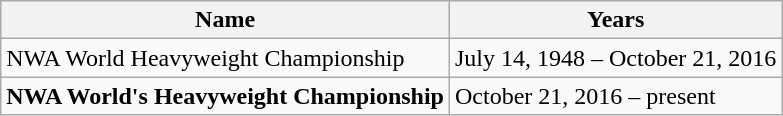<table class="wikitable">
<tr>
<th>Name</th>
<th>Years</th>
</tr>
<tr>
<td>NWA World Heavyweight Championship</td>
<td>July 14, 1948 – October 21, 2016</td>
</tr>
<tr>
<td><strong>NWA World's Heavyweight Championship</strong></td>
<td>October 21, 2016 – present</td>
</tr>
</table>
